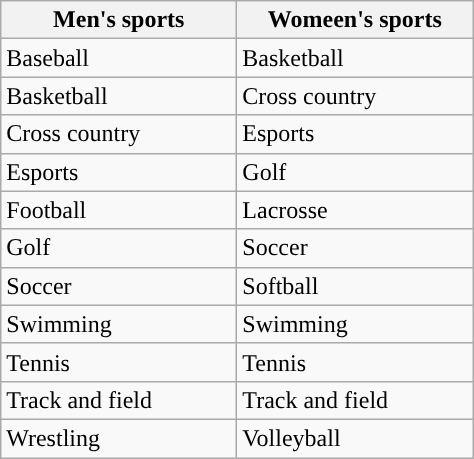<table class="wikitable"; style= "text-align: ">
<tr>
<th width=150px>Men's sports</th>
<th width=150px>Womeen's sports</th>
</tr>
<tr>
<td>Baseball</td>
<td>Basketball</td>
</tr>
<tr>
<td>Basketball</td>
<td>Cross country</td>
</tr>
<tr>
<td>Cross country</td>
<td>Esports</td>
</tr>
<tr>
<td>Esports</td>
<td>Golf</td>
</tr>
<tr>
<td>Football</td>
<td>Lacrosse</td>
</tr>
<tr>
<td>Golf</td>
<td>Soccer</td>
</tr>
<tr>
<td>Soccer</td>
<td>Softball</td>
</tr>
<tr>
<td>Swimming</td>
<td>Swimming</td>
</tr>
<tr>
<td>Tennis</td>
<td>Tennis</td>
</tr>
<tr>
<td>Track and field</td>
<td>Track and field</td>
</tr>
<tr>
<td>Wrestling</td>
<td>Volleyball</td>
</tr>
</table>
